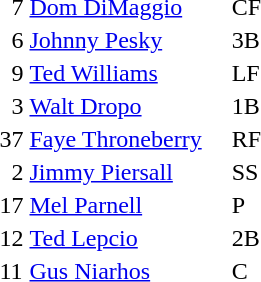<table>
<tr>
<td>  7</td>
<td><a href='#'>Dom DiMaggio</a>    </td>
<td>CF</td>
</tr>
<tr>
<td>  6</td>
<td><a href='#'>Johnny Pesky</a></td>
<td>3B</td>
</tr>
<tr>
<td>  9</td>
<td><a href='#'>Ted Williams</a></td>
<td>LF</td>
</tr>
<tr>
<td>  3</td>
<td><a href='#'>Walt Dropo</a></td>
<td>1B</td>
</tr>
<tr>
<td>37</td>
<td><a href='#'>Faye Throneberry</a>    </td>
<td>RF</td>
</tr>
<tr>
<td>  2</td>
<td><a href='#'>Jimmy Piersall</a></td>
<td>SS</td>
</tr>
<tr>
<td>17</td>
<td><a href='#'>Mel Parnell</a></td>
<td>P</td>
</tr>
<tr>
<td>12</td>
<td><a href='#'>Ted Lepcio</a></td>
<td>2B</td>
</tr>
<tr>
<td>11</td>
<td><a href='#'>Gus Niarhos</a></td>
<td>C</td>
</tr>
<tr>
</tr>
</table>
